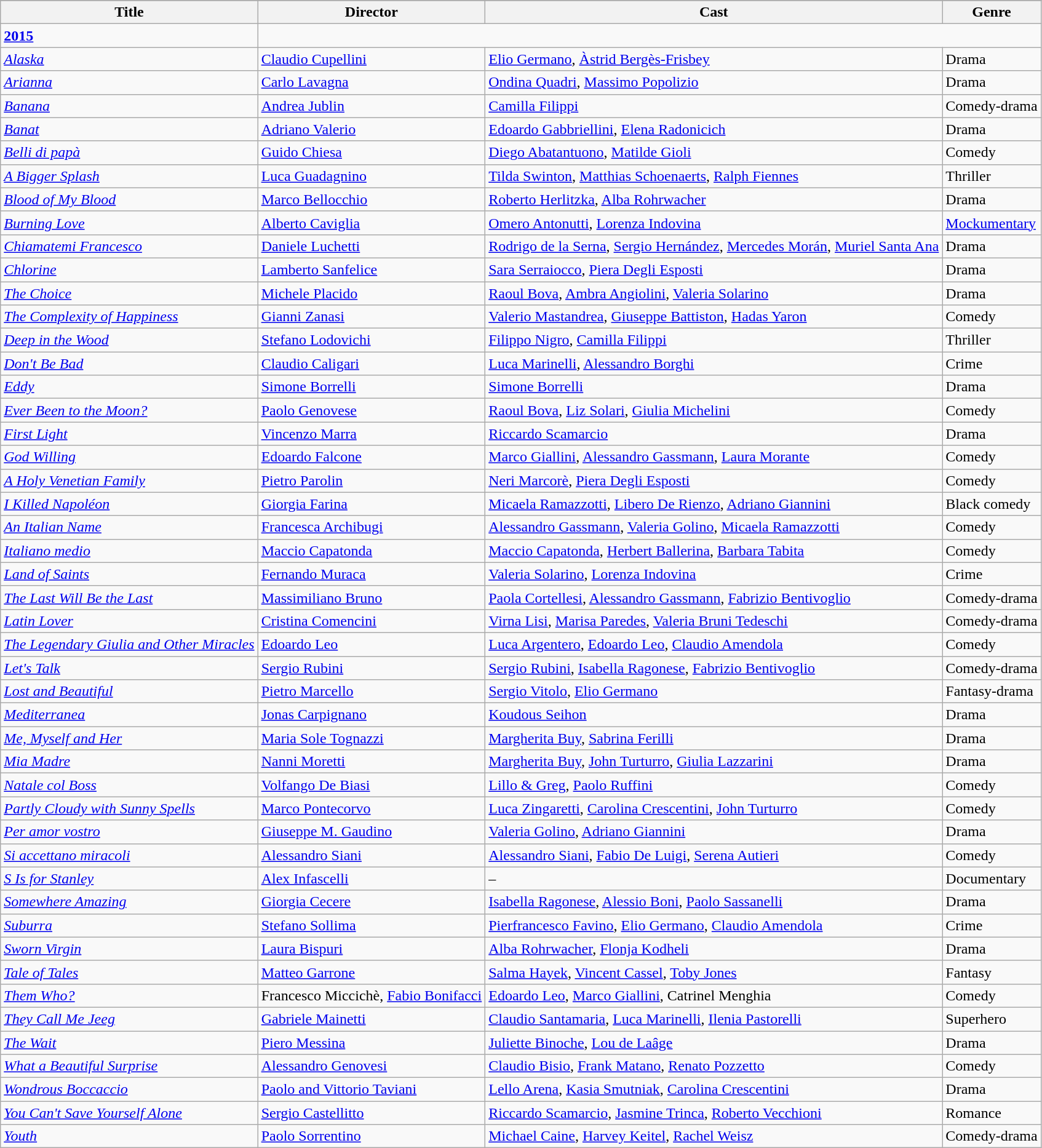<table class="wikitable">
<tr>
</tr>
<tr>
<th>Title</th>
<th>Director</th>
<th>Cast</th>
<th>Genre</th>
</tr>
<tr>
<td><strong><a href='#'>2015</a></strong></td>
</tr>
<tr>
<td><em><a href='#'>Alaska</a></em></td>
<td><a href='#'>Claudio Cupellini</a></td>
<td><a href='#'>Elio Germano</a>, <a href='#'>Àstrid Bergès-Frisbey</a></td>
<td>Drama</td>
</tr>
<tr>
<td><em><a href='#'>Arianna</a></em></td>
<td><a href='#'>Carlo Lavagna</a></td>
<td><a href='#'>Ondina Quadri</a>, <a href='#'>Massimo Popolizio</a></td>
<td>Drama</td>
</tr>
<tr>
<td><em><a href='#'>Banana</a></em></td>
<td><a href='#'>Andrea Jublin</a></td>
<td><a href='#'>Camilla Filippi</a></td>
<td>Comedy-drama</td>
</tr>
<tr>
<td><em><a href='#'>Banat</a></em></td>
<td><a href='#'>Adriano Valerio</a></td>
<td><a href='#'>Edoardo Gabbriellini</a>, <a href='#'>Elena Radonicich</a></td>
<td>Drama</td>
</tr>
<tr>
<td><em><a href='#'>Belli di papà</a></em></td>
<td><a href='#'>Guido Chiesa</a></td>
<td><a href='#'>Diego Abatantuono</a>, <a href='#'>Matilde Gioli</a></td>
<td>Comedy</td>
</tr>
<tr>
<td><em><a href='#'>A Bigger Splash</a></em></td>
<td><a href='#'>Luca Guadagnino</a></td>
<td><a href='#'>Tilda Swinton</a>, <a href='#'>Matthias Schoenaerts</a>, <a href='#'>Ralph Fiennes</a></td>
<td>Thriller</td>
</tr>
<tr>
<td><em><a href='#'>Blood of My Blood</a></em></td>
<td><a href='#'>Marco Bellocchio</a></td>
<td><a href='#'>Roberto Herlitzka</a>, <a href='#'>Alba Rohrwacher</a></td>
<td>Drama</td>
</tr>
<tr>
<td><em><a href='#'>Burning Love</a></em></td>
<td><a href='#'>Alberto Caviglia</a></td>
<td><a href='#'>Omero Antonutti</a>, <a href='#'>Lorenza Indovina</a></td>
<td><a href='#'>Mockumentary</a></td>
</tr>
<tr>
<td><em><a href='#'>Chiamatemi Francesco</a></em></td>
<td><a href='#'>Daniele Luchetti</a></td>
<td><a href='#'>Rodrigo de la Serna</a>, <a href='#'>Sergio Hernández</a>, <a href='#'>Mercedes Morán</a>, <a href='#'>Muriel Santa Ana</a></td>
<td>Drama</td>
</tr>
<tr>
<td><em><a href='#'>Chlorine</a></em></td>
<td><a href='#'>Lamberto Sanfelice</a></td>
<td><a href='#'>Sara Serraiocco</a>, <a href='#'>Piera Degli Esposti</a></td>
<td>Drama</td>
</tr>
<tr>
<td><em><a href='#'>The Choice</a></em></td>
<td><a href='#'>Michele Placido</a></td>
<td><a href='#'>Raoul Bova</a>, <a href='#'>Ambra Angiolini</a>, <a href='#'>Valeria Solarino</a></td>
<td>Drama</td>
</tr>
<tr>
<td><em><a href='#'>The Complexity of Happiness</a></em></td>
<td><a href='#'>Gianni Zanasi</a></td>
<td><a href='#'>Valerio Mastandrea</a>, <a href='#'>Giuseppe Battiston</a>, <a href='#'>Hadas Yaron</a></td>
<td>Comedy</td>
</tr>
<tr>
<td><em><a href='#'>Deep in the Wood</a></em></td>
<td><a href='#'>Stefano Lodovichi</a></td>
<td><a href='#'>Filippo Nigro</a>, <a href='#'>Camilla Filippi</a></td>
<td>Thriller</td>
</tr>
<tr>
<td><em><a href='#'>Don't Be Bad</a></em></td>
<td><a href='#'>Claudio Caligari</a></td>
<td><a href='#'>Luca Marinelli</a>, <a href='#'>Alessandro Borghi</a></td>
<td>Crime</td>
</tr>
<tr>
<td><em><a href='#'>Eddy</a></em></td>
<td><a href='#'>Simone Borrelli</a></td>
<td><a href='#'>Simone Borrelli</a></td>
<td>Drama</td>
</tr>
<tr>
<td><em><a href='#'>Ever Been to the Moon?</a></em></td>
<td><a href='#'>Paolo Genovese</a></td>
<td><a href='#'>Raoul Bova</a>, <a href='#'>Liz Solari</a>, <a href='#'>Giulia Michelini</a></td>
<td>Comedy</td>
</tr>
<tr>
<td><em><a href='#'>First Light</a></em></td>
<td><a href='#'>Vincenzo Marra</a></td>
<td><a href='#'>Riccardo Scamarcio</a></td>
<td>Drama</td>
</tr>
<tr>
<td><em><a href='#'>God Willing</a></em></td>
<td><a href='#'>Edoardo Falcone</a></td>
<td><a href='#'>Marco Giallini</a>, <a href='#'>Alessandro Gassmann</a>, <a href='#'>Laura Morante</a></td>
<td>Comedy</td>
</tr>
<tr>
<td><em><a href='#'>A Holy Venetian Family</a></em></td>
<td><a href='#'>Pietro Parolin</a></td>
<td><a href='#'>Neri Marcorè</a>, <a href='#'>Piera Degli Esposti</a></td>
<td>Comedy</td>
</tr>
<tr>
<td><em><a href='#'>I Killed Napoléon</a></em></td>
<td><a href='#'>Giorgia Farina</a></td>
<td><a href='#'>Micaela Ramazzotti</a>, <a href='#'>Libero De Rienzo</a>, <a href='#'>Adriano Giannini</a></td>
<td>Black comedy</td>
</tr>
<tr>
<td><em><a href='#'>An Italian Name</a></em></td>
<td><a href='#'>Francesca Archibugi</a></td>
<td><a href='#'>Alessandro Gassmann</a>, <a href='#'>Valeria Golino</a>, <a href='#'>Micaela Ramazzotti</a></td>
<td>Comedy</td>
</tr>
<tr>
<td><em><a href='#'>Italiano medio</a></em></td>
<td><a href='#'>Maccio Capatonda</a></td>
<td><a href='#'>Maccio Capatonda</a>, <a href='#'>Herbert Ballerina</a>, <a href='#'>Barbara Tabita</a></td>
<td>Comedy</td>
</tr>
<tr>
<td><em><a href='#'>Land of Saints</a></em></td>
<td><a href='#'>Fernando Muraca</a></td>
<td><a href='#'>Valeria Solarino</a>, <a href='#'>Lorenza Indovina</a></td>
<td>Crime</td>
</tr>
<tr>
<td><em><a href='#'>The Last Will Be the Last</a></em></td>
<td><a href='#'>Massimiliano Bruno</a></td>
<td><a href='#'>Paola Cortellesi</a>, <a href='#'>Alessandro Gassmann</a>, <a href='#'>Fabrizio Bentivoglio</a></td>
<td>Comedy-drama</td>
</tr>
<tr>
<td><em><a href='#'>Latin Lover</a></em></td>
<td><a href='#'>Cristina Comencini</a></td>
<td><a href='#'>Virna Lisi</a>, <a href='#'>Marisa Paredes</a>, <a href='#'>Valeria Bruni Tedeschi</a></td>
<td>Comedy-drama</td>
</tr>
<tr>
<td><em><a href='#'>The Legendary Giulia and Other Miracles</a></em></td>
<td><a href='#'>Edoardo Leo</a></td>
<td><a href='#'>Luca Argentero</a>, <a href='#'>Edoardo Leo</a>, <a href='#'>Claudio Amendola</a></td>
<td>Comedy</td>
</tr>
<tr>
<td><em><a href='#'>Let's Talk</a></em></td>
<td><a href='#'>Sergio Rubini</a></td>
<td><a href='#'>Sergio Rubini</a>, <a href='#'>Isabella Ragonese</a>, <a href='#'>Fabrizio Bentivoglio</a></td>
<td>Comedy-drama</td>
</tr>
<tr>
<td><em><a href='#'>Lost and Beautiful</a></em></td>
<td><a href='#'>Pietro Marcello</a></td>
<td><a href='#'>Sergio Vitolo</a>, <a href='#'>Elio Germano</a></td>
<td>Fantasy-drama</td>
</tr>
<tr>
<td><em><a href='#'>Mediterranea</a></em></td>
<td><a href='#'>Jonas Carpignano</a></td>
<td><a href='#'>Koudous Seihon</a></td>
<td>Drama</td>
</tr>
<tr>
<td><em><a href='#'>Me, Myself and Her</a></em></td>
<td><a href='#'>Maria Sole Tognazzi</a></td>
<td><a href='#'>Margherita Buy</a>, <a href='#'>Sabrina Ferilli</a></td>
<td>Drama</td>
</tr>
<tr>
<td><em><a href='#'>Mia Madre</a></em></td>
<td><a href='#'>Nanni Moretti</a></td>
<td><a href='#'>Margherita Buy</a>, <a href='#'>John Turturro</a>, <a href='#'>Giulia Lazzarini</a></td>
<td>Drama</td>
</tr>
<tr>
<td><em><a href='#'>Natale col Boss</a></em></td>
<td><a href='#'>Volfango De Biasi</a></td>
<td><a href='#'>Lillo & Greg</a>, <a href='#'>Paolo Ruffini</a></td>
<td>Comedy</td>
</tr>
<tr>
<td><em><a href='#'>Partly Cloudy with Sunny Spells</a></em></td>
<td><a href='#'>Marco Pontecorvo</a></td>
<td><a href='#'>Luca Zingaretti</a>, <a href='#'>Carolina Crescentini</a>, <a href='#'>John Turturro</a></td>
<td>Comedy</td>
</tr>
<tr>
<td><em><a href='#'>Per amor vostro</a></em></td>
<td><a href='#'>Giuseppe M. Gaudino</a></td>
<td><a href='#'>Valeria Golino</a>, <a href='#'>Adriano Giannini</a></td>
<td>Drama</td>
</tr>
<tr>
<td><em><a href='#'>Si accettano miracoli</a></em></td>
<td><a href='#'>Alessandro Siani</a></td>
<td><a href='#'>Alessandro Siani</a>, <a href='#'>Fabio De Luigi</a>, <a href='#'>Serena Autieri</a></td>
<td>Comedy</td>
</tr>
<tr>
<td><em><a href='#'>S Is for Stanley</a></em></td>
<td><a href='#'>Alex Infascelli</a></td>
<td>–</td>
<td>Documentary</td>
</tr>
<tr>
<td><em><a href='#'>Somewhere Amazing</a></em></td>
<td><a href='#'>Giorgia Cecere</a></td>
<td><a href='#'>Isabella Ragonese</a>, <a href='#'>Alessio Boni</a>, <a href='#'>Paolo Sassanelli</a></td>
<td>Drama</td>
</tr>
<tr>
<td><em><a href='#'>Suburra</a></em></td>
<td><a href='#'>Stefano Sollima</a></td>
<td><a href='#'>Pierfrancesco Favino</a>, <a href='#'>Elio Germano</a>, <a href='#'>Claudio Amendola</a></td>
<td>Crime</td>
</tr>
<tr>
<td><em><a href='#'>Sworn Virgin</a></em></td>
<td><a href='#'>Laura Bispuri</a></td>
<td><a href='#'>Alba Rohrwacher</a>, <a href='#'>Flonja Kodheli</a></td>
<td>Drama</td>
</tr>
<tr>
<td><em><a href='#'>Tale of Tales</a></em></td>
<td><a href='#'>Matteo Garrone</a></td>
<td><a href='#'>Salma Hayek</a>, <a href='#'>Vincent Cassel</a>, <a href='#'>Toby Jones</a></td>
<td>Fantasy</td>
</tr>
<tr>
<td><em><a href='#'>Them Who?</a></em></td>
<td>Francesco Miccichè, <a href='#'>Fabio Bonifacci</a></td>
<td><a href='#'>Edoardo Leo</a>, <a href='#'>Marco Giallini</a>, Catrinel Menghia</td>
<td>Comedy</td>
</tr>
<tr>
<td><em><a href='#'>They Call Me Jeeg</a></em></td>
<td><a href='#'>Gabriele Mainetti</a></td>
<td><a href='#'>Claudio Santamaria</a>, <a href='#'>Luca Marinelli</a>, <a href='#'>Ilenia Pastorelli</a></td>
<td>Superhero</td>
</tr>
<tr>
<td><em><a href='#'>The Wait</a></em></td>
<td><a href='#'>Piero Messina</a></td>
<td><a href='#'>Juliette Binoche</a>, <a href='#'>Lou de Laâge</a></td>
<td>Drama</td>
</tr>
<tr>
<td><em><a href='#'>What a Beautiful Surprise</a></em></td>
<td><a href='#'>Alessandro Genovesi</a></td>
<td><a href='#'>Claudio Bisio</a>, <a href='#'>Frank Matano</a>, <a href='#'>Renato Pozzetto</a></td>
<td>Comedy</td>
</tr>
<tr>
<td><em><a href='#'>Wondrous Boccaccio</a></em></td>
<td><a href='#'>Paolo and Vittorio Taviani</a></td>
<td><a href='#'>Lello Arena</a>, <a href='#'>Kasia Smutniak</a>, <a href='#'>Carolina Crescentini</a></td>
<td>Drama</td>
</tr>
<tr>
<td><em><a href='#'>You Can't Save Yourself Alone</a></em></td>
<td><a href='#'>Sergio Castellitto</a></td>
<td><a href='#'>Riccardo Scamarcio</a>, <a href='#'>Jasmine Trinca</a>, <a href='#'>Roberto Vecchioni</a></td>
<td>Romance</td>
</tr>
<tr>
<td><em><a href='#'>Youth</a></em></td>
<td><a href='#'>Paolo Sorrentino</a></td>
<td><a href='#'>Michael Caine</a>, <a href='#'>Harvey Keitel</a>, <a href='#'>Rachel Weisz</a></td>
<td>Comedy-drama</td>
</tr>
</table>
